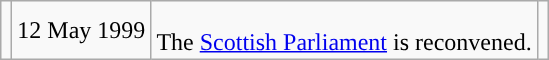<table class="wikitable" style="line-height:1em; text-align:left">
<tr>
<td rowspan="1"></td>
<td rowspan="">12 May 1999</td>
<td rowspan=""><div><br>The <a href='#'>Scottish Parliament</a> is reconvened.
</div></td>
<td rowspan="4" class="nowrap"></td>
</tr>
</table>
